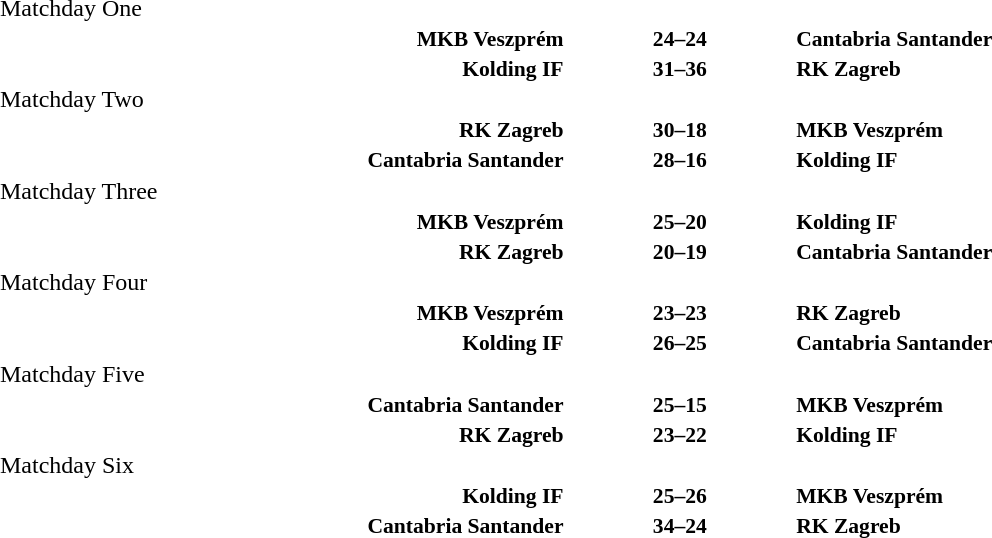<table width=100% cellspacing=1>
<tr>
<th width=30%></th>
<th width=12%></th>
<th width=30%></th>
<th></th>
</tr>
<tr>
<td>Matchday One</td>
</tr>
<tr style=font-size:90%>
<td align=right><strong>MKB Veszprém</strong></td>
<td align=center><strong>24–24</strong></td>
<td><strong>Cantabria Santander</strong></td>
</tr>
<tr style=font-size:90%>
<td align=right><strong>Kolding IF</strong></td>
<td align=center><strong>31–36</strong></td>
<td><strong>RK Zagreb</strong></td>
</tr>
<tr>
<td>Matchday Two</td>
</tr>
<tr style=font-size:90%>
<td align=right><strong>RK Zagreb</strong></td>
<td align=center><strong>30–18</strong></td>
<td><strong>MKB Veszprém</strong></td>
</tr>
<tr style=font-size:90%>
<td align=right><strong>Cantabria Santander</strong></td>
<td align=center><strong>28–16</strong></td>
<td><strong>Kolding IF</strong></td>
</tr>
<tr>
<td>Matchday Three</td>
</tr>
<tr style=font-size:90%>
<td align=right><strong>MKB Veszprém</strong></td>
<td align=center><strong>25–20</strong></td>
<td><strong>Kolding IF</strong></td>
</tr>
<tr style=font-size:90%>
<td align=right><strong>RK Zagreb</strong></td>
<td align=center><strong>20–19</strong></td>
<td><strong>Cantabria Santander</strong></td>
</tr>
<tr>
<td>Matchday Four</td>
</tr>
<tr style=font-size:90%>
<td align=right><strong>MKB Veszprém</strong></td>
<td align=center><strong>23–23</strong></td>
<td><strong>RK Zagreb</strong></td>
</tr>
<tr style=font-size:90%>
<td align=right><strong>Kolding IF</strong></td>
<td align=center><strong>26–25</strong></td>
<td><strong>Cantabria Santander</strong></td>
</tr>
<tr>
<td>Matchday Five</td>
</tr>
<tr style=font-size:90%>
<td align=right><strong>Cantabria Santander</strong></td>
<td align=center><strong>25–15</strong></td>
<td><strong>MKB Veszprém</strong></td>
</tr>
<tr style=font-size:90%>
<td align=right><strong>RK Zagreb</strong></td>
<td align=center><strong>23–22</strong></td>
<td><strong>Kolding IF</strong></td>
</tr>
<tr>
<td>Matchday Six</td>
</tr>
<tr style=font-size:90%>
<td align=right><strong>Kolding IF</strong></td>
<td align=center><strong>25–26</strong></td>
<td><strong>MKB Veszprém</strong></td>
</tr>
<tr style=font-size:90%>
<td align=right><strong>Cantabria Santander</strong></td>
<td align=center><strong>34–24</strong></td>
<td><strong>RK Zagreb</strong></td>
</tr>
</table>
